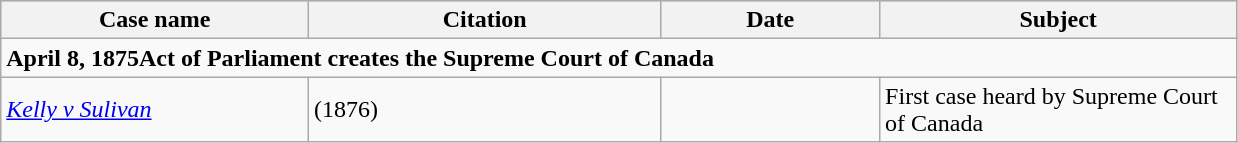<table class="wikitable" width=825>
<tr bgcolor="#CCCCCC">
<th width=34>Case name</th>
<th width=16>Citation</th>
<th font=small width=16>Date</th>
<th width=33>Subject</th>
</tr>
<tr>
<td colspan=4><strong>April 8, 1875Act of Parliament creates the Supreme Court of Canada</strong></td>
</tr>
<tr>
<td><em><a href='#'>Kelly v Sulivan</a></em></td>
<td>(1876)</td>
<td></td>
<td>First case heard by Supreme Court of Canada</td>
</tr>
</table>
